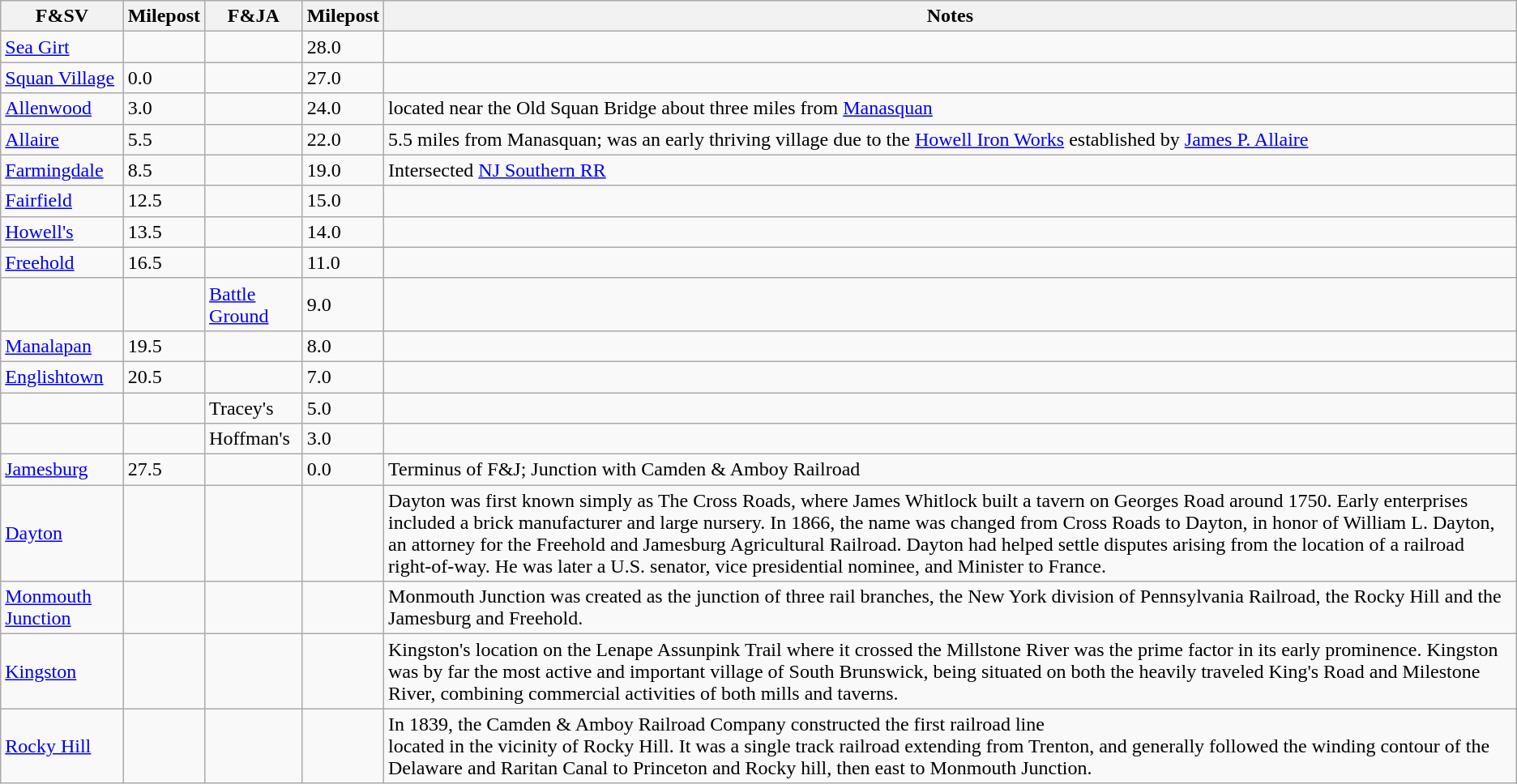<table class="wikitable">
<tr>
<th>F&SV</th>
<th>Milepost</th>
<th>F&JA</th>
<th>Milepost</th>
<th>Notes</th>
</tr>
<tr>
<td><a href='#'>Sea Girt</a></td>
<td></td>
<td></td>
<td>28.0</td>
<td></td>
</tr>
<tr>
<td><a href='#'>Squan Village</a></td>
<td>0.0</td>
<td></td>
<td>27.0</td>
<td></td>
</tr>
<tr>
<td><a href='#'>Allenwood</a></td>
<td>3.0</td>
<td></td>
<td>24.0</td>
<td>located near the Old Squan Bridge about three miles from <a href='#'>Manasquan</a></td>
</tr>
<tr>
<td><a href='#'>Allaire</a></td>
<td>5.5</td>
<td></td>
<td>22.0</td>
<td>5.5 miles from Manasquan; was an early thriving village due to the <a href='#'>Howell Iron Works</a> established by <a href='#'>James P. Allaire</a></td>
</tr>
<tr>
<td><a href='#'>Farmingdale</a></td>
<td>8.5</td>
<td></td>
<td>19.0</td>
<td>Intersected <a href='#'>NJ Southern RR</a></td>
</tr>
<tr>
<td><a href='#'>Fairfield</a></td>
<td>12.5</td>
<td></td>
<td>15.0</td>
<td></td>
</tr>
<tr>
<td><a href='#'>Howell's</a></td>
<td>13.5</td>
<td></td>
<td>14.0</td>
<td></td>
</tr>
<tr>
<td><a href='#'>Freehold</a></td>
<td>16.5</td>
<td></td>
<td>11.0</td>
<td></td>
</tr>
<tr>
<td></td>
<td></td>
<td><a href='#'>Battle Ground</a></td>
<td>9.0</td>
<td></td>
</tr>
<tr>
<td><a href='#'>Manalapan</a></td>
<td>19.5</td>
<td></td>
<td>8.0</td>
<td></td>
</tr>
<tr>
<td><a href='#'>Englishtown</a></td>
<td>20.5</td>
<td></td>
<td>7.0</td>
<td></td>
</tr>
<tr>
<td></td>
<td></td>
<td>Tracey's</td>
<td>5.0</td>
<td></td>
</tr>
<tr>
<td></td>
<td></td>
<td>Hoffman's</td>
<td>3.0</td>
<td></td>
</tr>
<tr>
<td><a href='#'>Jamesburg</a></td>
<td>27.5</td>
<td></td>
<td>0.0</td>
<td>Terminus of F&J; Junction with Camden & Amboy Railroad</td>
</tr>
<tr>
<td><a href='#'>Dayton</a></td>
<td></td>
<td></td>
<td></td>
<td>Dayton was first known simply as The Cross Roads, where James Whitlock built a tavern on Georges Road around 1750. Early enterprises included a brick manufacturer and large nursery. In 1866, the name was changed from Cross Roads to Dayton, in honor of William L. Dayton, an attorney for the Freehold and Jamesburg Agricultural Railroad. Dayton had helped settle disputes arising from the location of a railroad right-of-way. He was later a U.S. senator, vice presidential nominee, and Minister to France.</td>
</tr>
<tr>
<td><a href='#'>Monmouth Junction</a></td>
<td></td>
<td></td>
<td></td>
<td>Monmouth Junction was created as the junction of three rail branches, the New York division of Pennsylvania Railroad, the Rocky Hill and the Jamesburg and Freehold.</td>
</tr>
<tr>
<td><a href='#'>Kingston</a></td>
<td></td>
<td></td>
<td></td>
<td>Kingston's location on the Lenape Assunpink Trail where it crossed the Millstone River was the prime factor in its early prominence. Kingston was by far the most active and important village of South Brunswick, being situated on both the heavily traveled King's Road and Milestone River, combining commercial activities of both mills and taverns.</td>
</tr>
<tr>
<td><a href='#'>Rocky Hill</a></td>
<td></td>
<td></td>
<td></td>
<td>In 1839, the Camden & Amboy Railroad Company constructed the first railroad line<br>located in the vicinity of Rocky Hill. It was a single track railroad extending from
Trenton, and generally followed the winding contour of the Delaware and Raritan
Canal to Princeton and Rocky hill, then east to Monmouth Junction.</td>
</tr>
</table>
